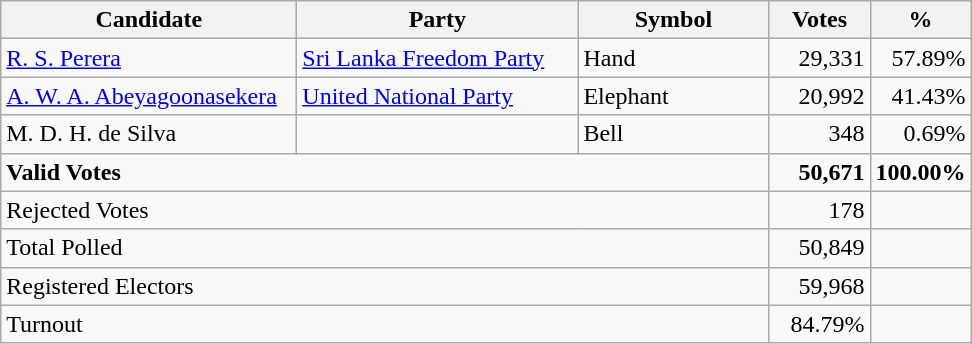<table class="wikitable" border="1" style="text-align:right;">
<tr>
<th align=left width="190">Candidate</th>
<th align=left width="180">Party</th>
<th align=left width="120">Symbol</th>
<th align=left width="60">Votes</th>
<th align=left width="60">%</th>
</tr>
<tr>
<td align=left><a href='#'>R. S. Perera</a></td>
<td align=left><a href='#'>Sri Lanka Freedom Party</a></td>
<td align=left>Hand</td>
<td>29,331</td>
<td>57.89%</td>
</tr>
<tr>
<td align=left><a href='#'>A. W. A. Abeyagoonasekera</a></td>
<td align=left><a href='#'>United National Party</a></td>
<td align=left>Elephant</td>
<td>20,992</td>
<td>41.43%</td>
</tr>
<tr>
<td align=left>M. D. H. de Silva</td>
<td></td>
<td align=left>Bell</td>
<td>348</td>
<td>0.69%</td>
</tr>
<tr>
<td align=left colspan=3><strong>Valid Votes</strong></td>
<td><strong>50,671</strong></td>
<td><strong>100.00%</strong></td>
</tr>
<tr>
<td align=left colspan=3>Rejected Votes</td>
<td>178</td>
<td></td>
</tr>
<tr>
<td align=left colspan=3>Total Polled</td>
<td>50,849</td>
<td></td>
</tr>
<tr>
<td align=left colspan=3>Registered Electors</td>
<td>59,968</td>
<td></td>
</tr>
<tr>
<td align=left colspan=3>Turnout</td>
<td>84.79%</td>
</tr>
</table>
